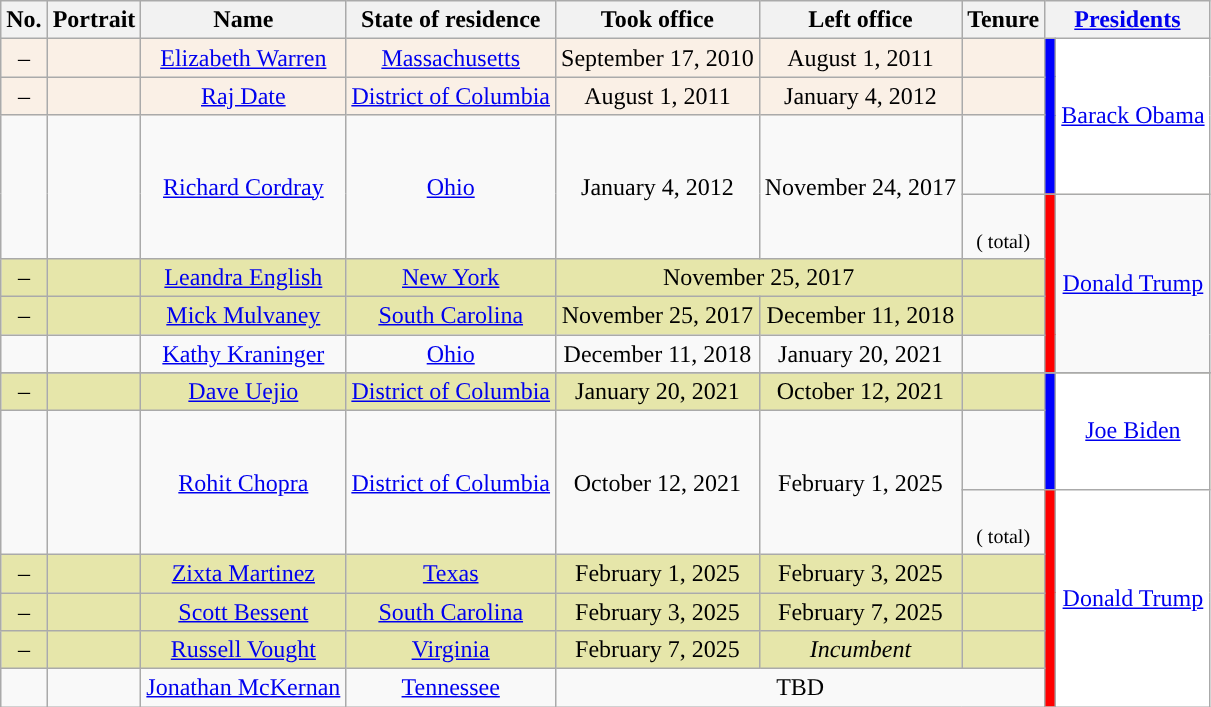<table class="wikitable" style="clear:right; text-align:center">
<tr>
<th>No.</th>
<th>Portrait</th>
<th>Name</th>
<th>State of residence</th>
<th>Took office</th>
<th>Left office</th>
<th>Tenure</th>
<th colspan="2"><a href='#'>Presidents</a></th>
</tr>
<tr style="background:linen;">
<td>–</td>
<td></td>
<td><a href='#'>Elizabeth Warren</a><br></td>
<td><a href='#'>Massachusetts</a></td>
<td>September 17, 2010</td>
<td>August 1, 2011</td>
<td></td>
<td rowspan="3" style="background: blue"></td>
<td rowspan="3" style="background:white;"><a href='#'>Barack Obama</a></td>
</tr>
<tr style="background:linen;">
<td>–</td>
<td></td>
<td><a href='#'>Raj Date</a><br></td>
<td><a href='#'>District of Columbia</a></td>
<td>August 1, 2011</td>
<td>January 4, 2012</td>
<td></td>
</tr>
<tr>
<td rowspan="2" style="background: "></td>
<td rowspan="2"></td>
<td rowspan="2"><a href='#'>Richard Cordray</a></td>
<td rowspan="2"><a href='#'>Ohio</a></td>
<td rowspan="2">January 4, 2012</td>
<td rowspan="2">November 24, 2017</td>
<td height="45px"></td>
</tr>
<tr>
<td><br><small>( total)</small></td>
<td rowspan="4" style="background: red"></td>
<td rowspan="4"><a href='#'>Donald Trump</a></td>
</tr>
<tr style="background:#e6e6aa;">
<td>–</td>
<td></td>
<td><a href='#'>Leandra English</a><br></td>
<td><a href='#'>New York</a></td>
<td align=center colspan=2 bgcolor="#E6E6AA">November 25, 2017<br></td>
<td></td>
</tr>
<tr style="background:#e6e6aa;">
<td>–</td>
<td></td>
<td><a href='#'>Mick Mulvaney</a><br></td>
<td><a href='#'>South Carolina</a></td>
<td>November 25, 2017</td>
<td>December 11, 2018</td>
<td></td>
</tr>
<tr>
<td style="background: "></td>
<td></td>
<td><a href='#'>Kathy Kraninger</a></td>
<td><a href='#'>Ohio</a></td>
<td>December 11, 2018</td>
<td>January 20, 2021</td>
<td></td>
</tr>
<tr>
</tr>
<tr style="background:#e6e6aa;">
<td>–</td>
<td></td>
<td><a href='#'>Dave Uejio</a><br></td>
<td><a href='#'>District of Columbia</a></td>
<td>January 20, 2021</td>
<td>October 12, 2021</td>
<td></td>
<td rowspan="2" style="background: blue"></td>
<td rowspan="2" style="background:white;"><a href='#'>Joe Biden</a></td>
</tr>
<tr>
<td rowspan=2 style="background: "></td>
<td rowspan=2></td>
<td rowspan=2><a href='#'>Rohit Chopra</a></td>
<td rowspan=2><a href='#'>District of Columbia</a></td>
<td rowspan=2>October 12, 2021</td>
<td rowspan=2>February 1, 2025</td>
<td height="45px"></td>
</tr>
<tr>
<td><br><small>( total)</small></td>
<td rowspan="5" style="background: red"></td>
<td rowspan="5" style="background:white;"><a href='#'>Donald Trump</a></td>
</tr>
<tr style="background:#e6e6aa;">
<td>–</td>
<td></td>
<td><a href='#'>Zixta Martinez</a><br></td>
<td><a href='#'>Texas</a></td>
<td>February 1, 2025</td>
<td>February 3, 2025</td>
<td></td>
</tr>
<tr style="background:#e6e6aa;">
<td>–</td>
<td></td>
<td><a href='#'>Scott Bessent</a><br></td>
<td><a href='#'>South Carolina</a></td>
<td>February 3, 2025</td>
<td>February 7, 2025</td>
<td></td>
</tr>
<tr style="background:#e6e6aa;">
<td>–</td>
<td></td>
<td><a href='#'>Russell Vought</a><br></td>
<td><a href='#'>Virginia</a></td>
<td>February 7, 2025</td>
<td><em>Incumbent</em></td>
<td></td>
</tr>
<tr>
<td style="background: "></td>
<td></td>
<td><a href='#'>Jonathan McKernan</a></td>
<td><a href='#'>Tennessee</a></td>
<td colspan="3">TBD</td>
</tr>
</table>
